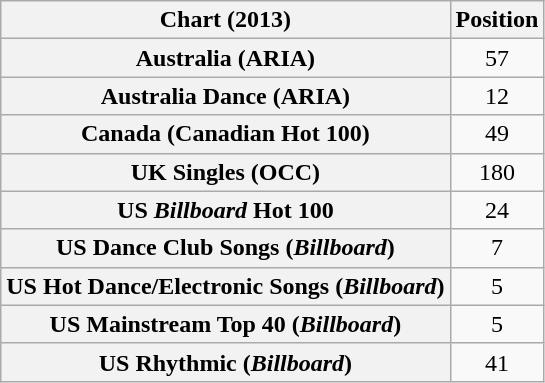<table class="wikitable plainrowheaders sortable" style="text-align:center">
<tr>
<th>Chart (2013)</th>
<th>Position</th>
</tr>
<tr>
<th scope="row">Australia (ARIA)</th>
<td style="text-align:center;">57</td>
</tr>
<tr>
<th scope="row">Australia Dance (ARIA)</th>
<td style="text-align:center;">12</td>
</tr>
<tr>
<th scope=row>Canada (Canadian Hot 100)</th>
<td style="text-align:center;">49</td>
</tr>
<tr>
<th scope=row>UK Singles (OCC)</th>
<td style="text-align:center;">180</td>
</tr>
<tr>
<th scope=row>US <em>Billboard</em> Hot 100</th>
<td style="text-align:center;">24</td>
</tr>
<tr>
<th scope=row>US Dance Club Songs (<em>Billboard</em>)</th>
<td style="text-align:center;">7</td>
</tr>
<tr>
<th scope=row>US Hot Dance/Electronic Songs (<em>Billboard</em>)</th>
<td style="text-align:center;">5</td>
</tr>
<tr>
<th scope=row>US Mainstream Top 40 (<em>Billboard</em>)</th>
<td style="text-align:center;">5</td>
</tr>
<tr>
<th scope=row>US Rhythmic (<em>Billboard</em>)</th>
<td style="text-align:center;">41</td>
</tr>
</table>
